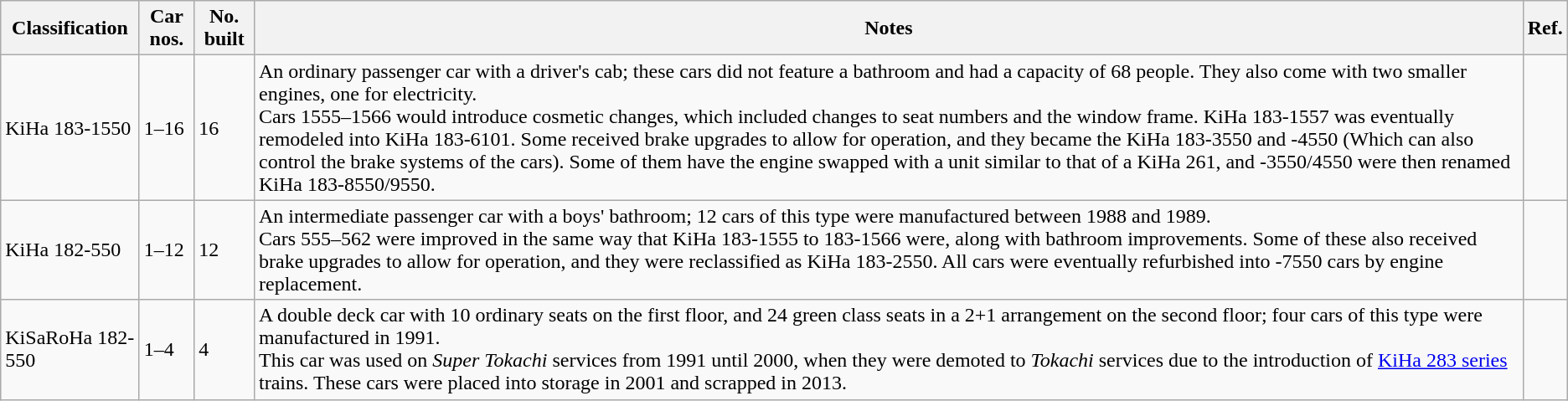<table class="wikitable">
<tr>
<th>Classification</th>
<th>Car nos.</th>
<th>No. built</th>
<th>Notes</th>
<th>Ref.</th>
</tr>
<tr>
<td>KiHa 183-1550</td>
<td>1–16</td>
<td>16</td>
<td>An ordinary passenger car with a driver's cab; these cars did not feature a bathroom and had a capacity of 68 people. They also come with two smaller engines, one for electricity.<br>Cars 1555–1566 would introduce cosmetic changes, which included changes to seat numbers and the window frame. KiHa 183-1557 was eventually remodeled into KiHa 183-6101. Some received brake upgrades to allow for  operation, and they became the KiHa 183-3550 and -4550 (Which can also control the brake systems of the  cars). Some of them have the engine swapped with a unit similar to that of a KiHa 261, and -3550/4550 were then renamed KiHa 183-8550/9550.</td>
<td></td>
</tr>
<tr>
<td>KiHa 182-550</td>
<td>1–12</td>
<td>12</td>
<td>An intermediate passenger car with a boys' bathroom; 12 cars of this type were manufactured between 1988 and 1989.<br>Cars 555–562 were improved in the same way that KiHa 183-1555 to 183-1566 were, along with bathroom improvements. Some of these also received brake upgrades to allow for  operation, and they were reclassified as KiHa 183-2550. All cars were eventually refurbished into -7550 cars by engine replacement.</td>
<td></td>
</tr>
<tr>
<td>KiSaRoHa 182-550</td>
<td>1–4</td>
<td>4</td>
<td>A double deck car with 10 ordinary seats on the first floor, and 24 green class seats in a 2+1 arrangement on the second floor; four cars of this type were manufactured in 1991.<br>This car was used on <em>Super Tokachi</em> services from 1991 until 2000, when they were demoted to <em>Tokachi</em> services due to the introduction of <a href='#'>KiHa 283 series</a> trains.
These cars were placed into storage in 2001 and scrapped in 2013.</td>
<td></td>
</tr>
</table>
